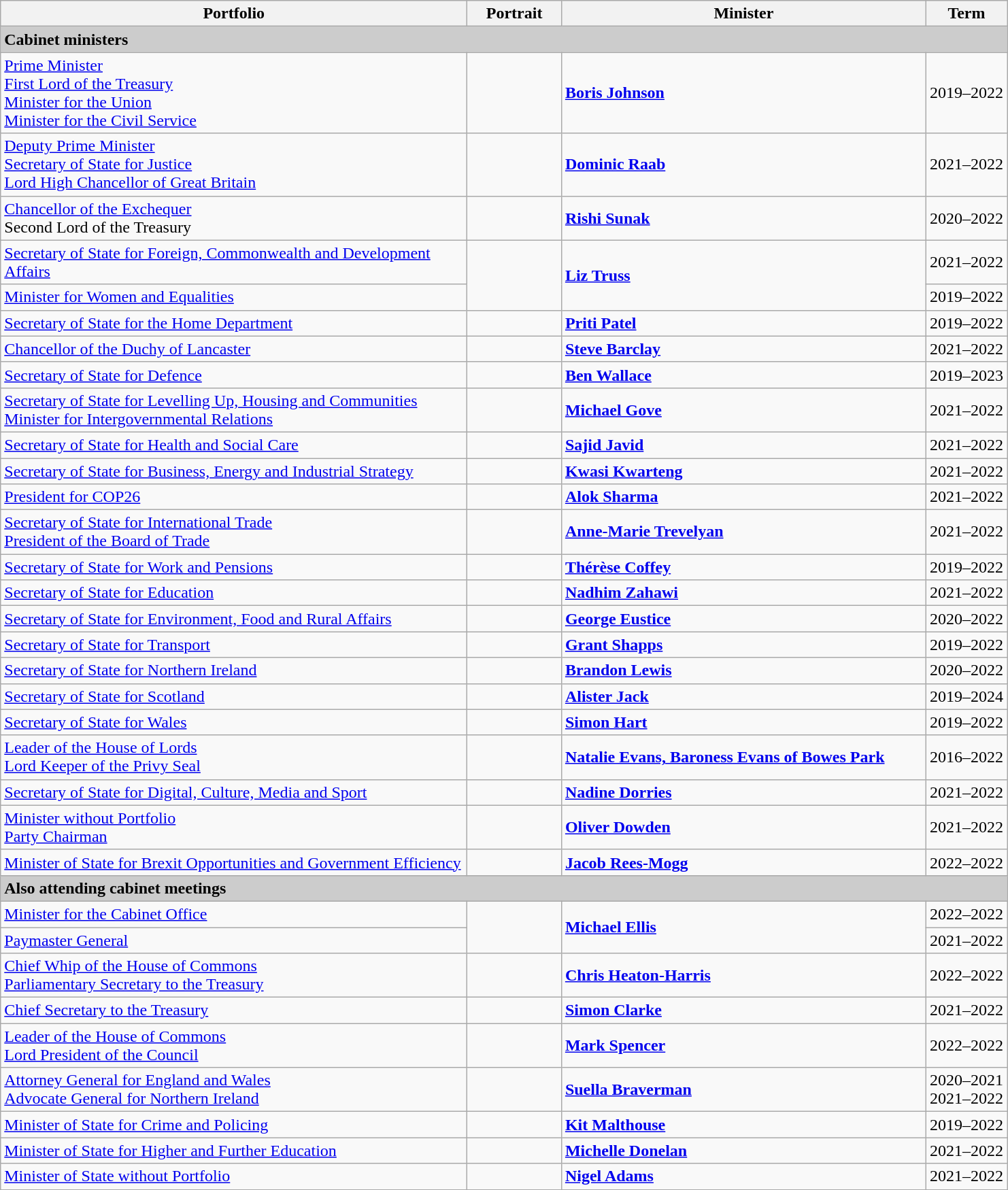<table class="wikitable">
<tr>
<th width=450>Portfolio</th>
<th width=85>Portrait</th>
<th width=350>Minister</th>
<th>Term</th>
</tr>
<tr>
<td style="background:#ccc;" colspan="4"><strong>Cabinet ministers</strong></td>
</tr>
<tr>
<td><a href='#'>Prime Minister</a><br><a href='#'>First Lord of the Treasury</a><br><a href='#'>Minister for the Union</a><br><a href='#'>Minister for the Civil Service</a></td>
<td></td>
<td><strong><a href='#'>Boris Johnson</a></strong></td>
<td>2019–2022</td>
</tr>
<tr>
<td><a href='#'>Deputy Prime Minister</a><br><a href='#'>Secretary of State for Justice</a><br><a href='#'>Lord High Chancellor of Great Britain</a></td>
<td></td>
<td><strong><a href='#'>Dominic Raab</a></strong></td>
<td>2021–2022</td>
</tr>
<tr>
<td><a href='#'>Chancellor of the Exchequer</a><br>Second Lord of the Treasury</td>
<td></td>
<td><strong><a href='#'>Rishi Sunak</a></strong></td>
<td>2020–2022</td>
</tr>
<tr>
<td><a href='#'>Secretary of State for Foreign, Commonwealth and Development Affairs</a></td>
<td rowspan="2"></td>
<td rowspan="2"><strong><a href='#'>Liz Truss</a></strong></td>
<td>2021–2022</td>
</tr>
<tr>
<td><a href='#'>Minister for Women and Equalities</a></td>
<td>2019–2022</td>
</tr>
<tr>
<td><a href='#'>Secretary of State for the Home Department</a></td>
<td></td>
<td><strong><a href='#'>Priti Patel</a></strong></td>
<td>2019–2022</td>
</tr>
<tr>
<td><a href='#'>Chancellor of the Duchy of Lancaster</a></td>
<td></td>
<td><strong><a href='#'>Steve Barclay</a></strong></td>
<td>2021–2022</td>
</tr>
<tr>
<td><a href='#'>Secretary of State for Defence</a></td>
<td></td>
<td><strong><a href='#'>Ben Wallace</a></strong></td>
<td>2019–2023</td>
</tr>
<tr>
<td><a href='#'>Secretary of State for Levelling Up, Housing and Communities</a><br><a href='#'>Minister for Intergovernmental Relations</a></td>
<td></td>
<td><strong><a href='#'>Michael Gove</a></strong></td>
<td>2021–2022</td>
</tr>
<tr>
<td><a href='#'>Secretary of State for Health and Social Care</a></td>
<td></td>
<td><strong><a href='#'>Sajid Javid</a></strong></td>
<td>2021–2022</td>
</tr>
<tr>
<td><a href='#'>Secretary of State for Business, Energy and Industrial Strategy</a></td>
<td></td>
<td><strong><a href='#'>Kwasi Kwarteng</a></strong></td>
<td>2021–2022</td>
</tr>
<tr>
<td><a href='#'>President for COP26</a></td>
<td></td>
<td><strong><a href='#'>Alok Sharma</a></strong></td>
<td>2021–2022</td>
</tr>
<tr>
<td><a href='#'>Secretary of State for International Trade</a><br><a href='#'>President of the Board of Trade</a></td>
<td></td>
<td><strong><a href='#'>Anne-Marie Trevelyan</a></strong></td>
<td>2021–2022</td>
</tr>
<tr>
<td><a href='#'>Secretary of State for Work and Pensions</a></td>
<td></td>
<td><strong><a href='#'>Thérèse Coffey</a></strong></td>
<td>2019–2022</td>
</tr>
<tr>
<td><a href='#'>Secretary of State for Education</a></td>
<td></td>
<td><strong><a href='#'>Nadhim Zahawi</a></strong></td>
<td>2021–2022</td>
</tr>
<tr>
<td><a href='#'>Secretary of State for Environment, Food and Rural Affairs</a></td>
<td></td>
<td><strong><a href='#'>George Eustice</a></strong></td>
<td>2020–2022</td>
</tr>
<tr>
<td><a href='#'>Secretary of State for Transport</a></td>
<td></td>
<td><strong><a href='#'>Grant Shapps</a></strong></td>
<td>2019–2022</td>
</tr>
<tr>
<td><a href='#'>Secretary of State for Northern Ireland</a></td>
<td></td>
<td><strong><a href='#'>Brandon Lewis</a></strong></td>
<td>2020–2022</td>
</tr>
<tr>
<td><a href='#'>Secretary of State for Scotland</a></td>
<td></td>
<td><strong><a href='#'>Alister Jack</a></strong></td>
<td>2019–2024</td>
</tr>
<tr>
<td><a href='#'>Secretary of State for Wales</a></td>
<td></td>
<td><strong><a href='#'>Simon Hart</a></strong></td>
<td>2019–2022</td>
</tr>
<tr>
<td><a href='#'>Leader of the House of Lords</a><br><a href='#'>Lord Keeper of the Privy Seal</a></td>
<td></td>
<td><strong><a href='#'>Natalie Evans, Baroness Evans of Bowes Park</a></strong></td>
<td>2016–2022</td>
</tr>
<tr>
<td><a href='#'>Secretary of State for Digital, Culture, Media and Sport</a></td>
<td></td>
<td><strong><a href='#'>Nadine Dorries</a></strong></td>
<td>2021–2022</td>
</tr>
<tr>
<td><a href='#'>Minister without Portfolio</a> <br><a href='#'>Party Chairman</a></td>
<td></td>
<td><strong><a href='#'>Oliver Dowden</a></strong></td>
<td>2021–2022</td>
</tr>
<tr>
<td><a href='#'>Minister of State for Brexit Opportunities and Government Efficiency</a></td>
<td></td>
<td><strong><a href='#'>Jacob Rees-Mogg</a></strong></td>
<td>2022–2022</td>
</tr>
<tr>
<td style="background:#ccc;" colspan="4"><strong>Also attending cabinet meetings</strong></td>
</tr>
<tr>
<td><a href='#'>Minister for the Cabinet Office</a></td>
<td rowspan="2"></td>
<td rowspan="2"><strong><a href='#'>Michael Ellis</a></strong></td>
<td>2022–2022</td>
</tr>
<tr>
<td><a href='#'>Paymaster General</a></td>
<td>2021–2022</td>
</tr>
<tr>
<td><a href='#'>Chief Whip of the House of Commons</a><br><a href='#'>Parliamentary Secretary to the Treasury</a></td>
<td></td>
<td><strong><a href='#'>Chris Heaton-Harris</a></strong></td>
<td>2022–2022</td>
</tr>
<tr>
<td><a href='#'>Chief Secretary to the Treasury</a></td>
<td></td>
<td><strong><a href='#'>Simon Clarke</a></strong></td>
<td>2021–2022</td>
</tr>
<tr>
<td><a href='#'>Leader of the House of Commons</a><br><a href='#'>Lord President of the Council</a></td>
<td></td>
<td><strong><a href='#'>Mark Spencer</a></strong></td>
<td>2022–2022</td>
</tr>
<tr>
<td><a href='#'>Attorney General for England and Wales</a><br><a href='#'>Advocate General for Northern Ireland</a></td>
<td></td>
<td><strong><a href='#'>Suella Braverman</a></strong></td>
<td>2020–2021<br>2021–2022</td>
</tr>
<tr>
<td><a href='#'>Minister of State for Crime and Policing</a></td>
<td></td>
<td><strong><a href='#'>Kit Malthouse</a></strong></td>
<td>2019–2022</td>
</tr>
<tr>
<td><a href='#'>Minister of State for Higher and Further Education</a></td>
<td></td>
<td><strong><a href='#'>Michelle Donelan</a></strong></td>
<td>2021–2022</td>
</tr>
<tr>
<td><a href='#'>Minister of State without Portfolio</a></td>
<td></td>
<td><strong><a href='#'>Nigel Adams</a></strong></td>
<td>2021–2022</td>
</tr>
<tr>
</tr>
</table>
